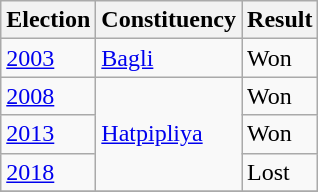<table class="wikitable sortable">
<tr>
<th>Election</th>
<th>Constituency</th>
<th>Result</th>
</tr>
<tr>
<td><a href='#'>2003</a></td>
<td><a href='#'>Bagli</a></td>
<td>Won</td>
</tr>
<tr>
<td><a href='#'>2008</a></td>
<td rowspan=3><a href='#'>Hatpipliya</a></td>
<td>Won</td>
</tr>
<tr>
<td><a href='#'>2013</a></td>
<td>Won</td>
</tr>
<tr>
<td><a href='#'>2018</a></td>
<td>Lost</td>
</tr>
<tr>
</tr>
</table>
